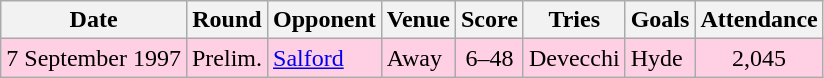<table class="wikitable">
<tr>
<th>Date</th>
<th>Round</th>
<th>Opponent</th>
<th>Venue</th>
<th>Score</th>
<th>Tries</th>
<th>Goals</th>
<th>Attendance</th>
</tr>
<tr bgcolor="#ffd0e3">
<td>7 September 1997</td>
<td>Prelim.</td>
<td><a href='#'>Salford</a></td>
<td>Away</td>
<td align="center">6–48</td>
<td>Devecchi</td>
<td>Hyde</td>
<td align="center">2,045</td>
</tr>
</table>
